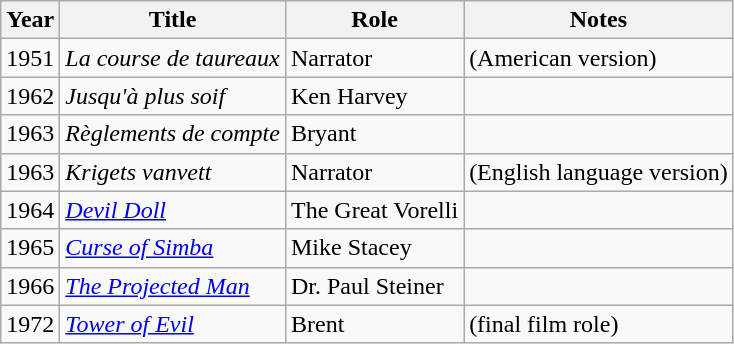<table class="wikitable">
<tr>
<th>Year</th>
<th>Title</th>
<th>Role</th>
<th>Notes</th>
</tr>
<tr>
<td>1951</td>
<td><em>La course de taureaux</em></td>
<td>Narrator</td>
<td>(American version)</td>
</tr>
<tr>
<td>1962</td>
<td><em>Jusqu'à plus soif</em></td>
<td>Ken Harvey</td>
<td></td>
</tr>
<tr>
<td>1963</td>
<td><em>Règlements de compte</em></td>
<td>Bryant</td>
<td></td>
</tr>
<tr>
<td>1963</td>
<td><em>Krigets vanvett</em></td>
<td>Narrator</td>
<td>(English language version)</td>
</tr>
<tr>
<td>1964</td>
<td><em><a href='#'>Devil Doll</a></em></td>
<td>The Great Vorelli</td>
<td></td>
</tr>
<tr>
<td>1965</td>
<td><em><a href='#'>Curse of Simba</a></em></td>
<td>Mike Stacey</td>
<td></td>
</tr>
<tr>
<td>1966</td>
<td><em><a href='#'>The Projected Man</a></em></td>
<td>Dr. Paul Steiner</td>
<td></td>
</tr>
<tr>
<td>1972</td>
<td><em><a href='#'>Tower of Evil</a></em></td>
<td>Brent</td>
<td>(final film role)</td>
</tr>
</table>
